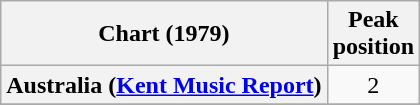<table class="wikitable sortable plainrowheaders" style="text-align:center">
<tr>
<th scope="col">Chart (1979)</th>
<th scope="col">Peak<br>position</th>
</tr>
<tr>
<th scope="row">Australia (<a href='#'>Kent Music Report</a>)</th>
<td>2</td>
</tr>
<tr>
</tr>
<tr>
</tr>
<tr>
</tr>
<tr>
</tr>
<tr>
</tr>
<tr>
</tr>
<tr>
</tr>
<tr>
</tr>
<tr>
</tr>
<tr>
</tr>
</table>
